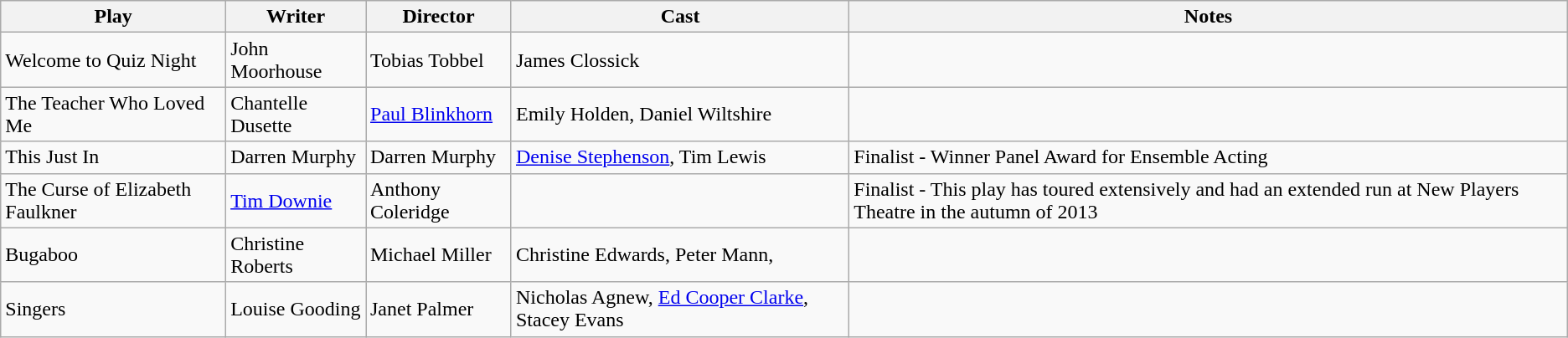<table class="wikitable">
<tr>
<th>Play</th>
<th>Writer</th>
<th>Director</th>
<th>Cast</th>
<th>Notes</th>
</tr>
<tr>
<td>Welcome to Quiz Night</td>
<td>John Moorhouse</td>
<td>Tobias Tobbel</td>
<td>James Clossick</td>
<td></td>
</tr>
<tr>
<td>The Teacher Who Loved Me</td>
<td>Chantelle Dusette</td>
<td><a href='#'>Paul Blinkhorn</a></td>
<td>Emily Holden, Daniel Wiltshire</td>
<td></td>
</tr>
<tr>
<td>This Just In</td>
<td>Darren Murphy</td>
<td>Darren Murphy</td>
<td><a href='#'>Denise Stephenson</a>, Tim Lewis</td>
<td>Finalist - Winner Panel Award for Ensemble Acting</td>
</tr>
<tr>
<td>The Curse of Elizabeth Faulkner</td>
<td><a href='#'>Tim Downie</a></td>
<td>Anthony Coleridge</td>
<td></td>
<td>Finalist - This play has toured extensively and had an extended run at New Players Theatre in the autumn of 2013</td>
</tr>
<tr>
<td>Bugaboo</td>
<td>Christine Roberts</td>
<td>Michael Miller</td>
<td>Christine Edwards, Peter Mann,</td>
<td></td>
</tr>
<tr>
<td>Singers</td>
<td>Louise Gooding</td>
<td>Janet Palmer</td>
<td>Nicholas Agnew, <a href='#'>Ed Cooper Clarke</a>, Stacey Evans</td>
<td></td>
</tr>
</table>
